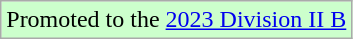<table class="wikitable">
<tr>
<td bgcolor=#ccffcc>Promoted to the <a href='#'>2023 Division II B</a></td>
</tr>
</table>
